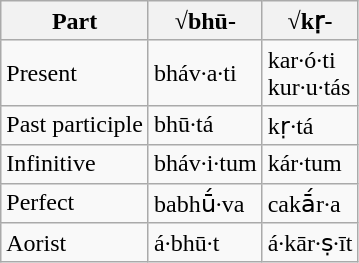<table class="wikitable">
<tr>
<th>Part</th>
<th>√bhū-</th>
<th>√kṛ-</th>
</tr>
<tr>
<td>Present</td>
<td>bháv·a·ti</td>
<td>kar·ó·ti <br> kur·u·tás</td>
</tr>
<tr>
<td>Past participle</td>
<td>bhū·tá</td>
<td>kṛ·tá</td>
</tr>
<tr>
<td>Infinitive</td>
<td>bháv·i·tum</td>
<td>kár·tum</td>
</tr>
<tr>
<td>Perfect</td>
<td>babhū́·va</td>
<td>cakā́r·a</td>
</tr>
<tr>
<td>Aorist</td>
<td>á·bhū·t</td>
<td>á·kār·ṣ·īt</td>
</tr>
</table>
